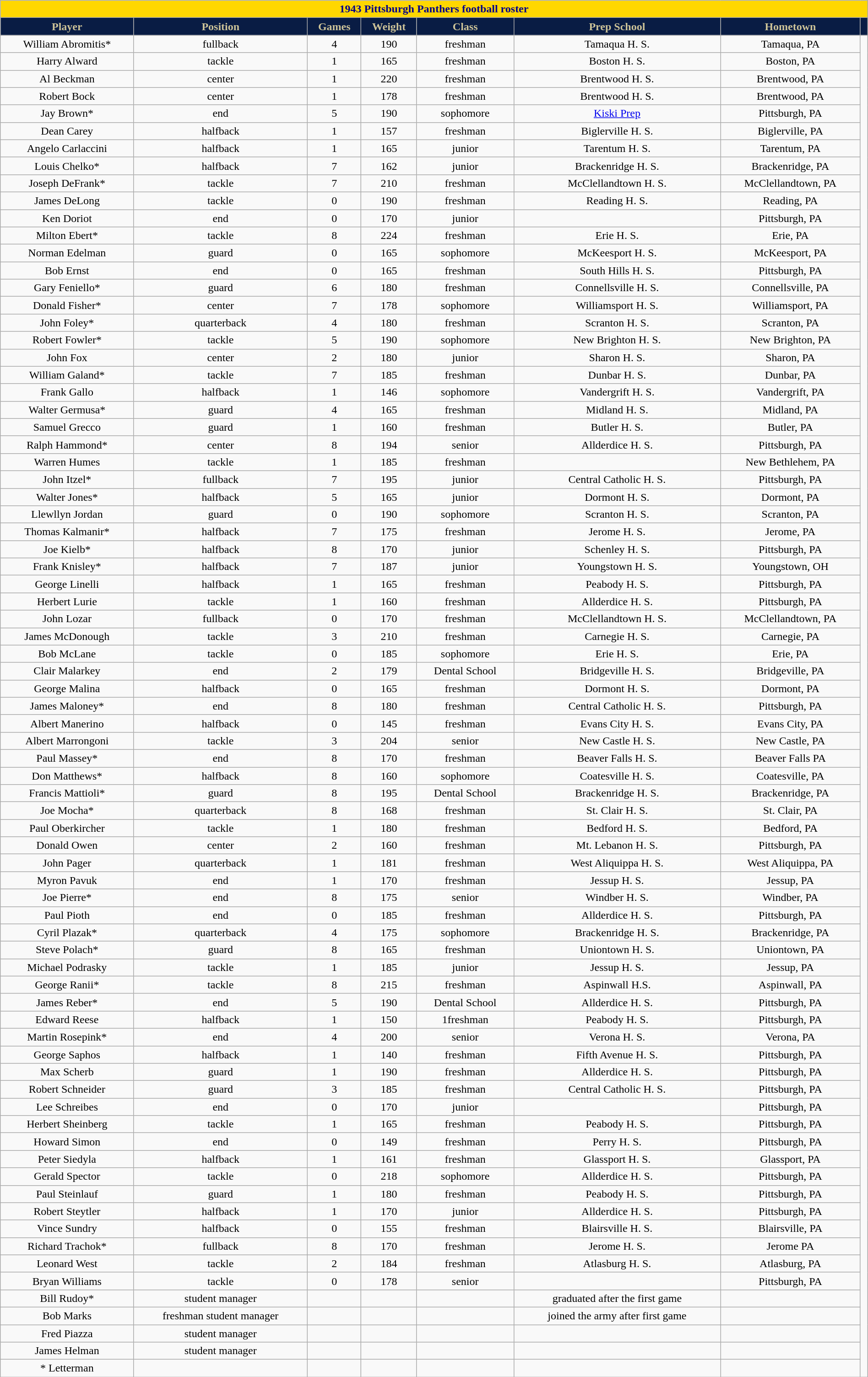<table class="wikitable collapsible collapsed" style="margin: left; text-align:right; width:100%;">
<tr>
<th colspan="10" ; style="background:gold; color:darkblue; text-align: center;"><strong>1943 Pittsburgh Panthers football roster</strong></th>
</tr>
<tr align="center"  style="background:#091C44; color:#CEC499;">
<td><strong>Player</strong></td>
<td><strong>Position</strong></td>
<td><strong>Games</strong></td>
<td><strong>Weight</strong></td>
<td><strong>Class</strong></td>
<td><strong>Prep School</strong></td>
<td><strong>Hometown</strong></td>
<td></td>
</tr>
<tr align="center" bgcolor="">
<td>William Abromitis*</td>
<td>fullback</td>
<td>4</td>
<td>190</td>
<td>freshman</td>
<td>Tamaqua H. S.</td>
<td>Tamaqua, PA</td>
</tr>
<tr align="center" bgcolor="">
<td>Harry Alward</td>
<td>tackle</td>
<td>1</td>
<td>165</td>
<td>freshman</td>
<td>Boston H. S.</td>
<td>Boston, PA</td>
</tr>
<tr align="center" bgcolor="">
<td>Al Beckman</td>
<td>center</td>
<td>1</td>
<td 5 ft 10 in>220</td>
<td>freshman</td>
<td>Brentwood H. S.</td>
<td>Brentwood, PA</td>
</tr>
<tr align="center" bgcolor="">
<td>Robert Bock</td>
<td>center</td>
<td>1</td>
<td>178</td>
<td>freshman</td>
<td>Brentwood H. S.</td>
<td>Brentwood, PA</td>
</tr>
<tr align="center" bgcolor="">
<td>Jay Brown*</td>
<td>end</td>
<td>5</td>
<td>190</td>
<td>sophomore</td>
<td><a href='#'>Kiski Prep</a></td>
<td>Pittsburgh, PA</td>
</tr>
<tr align="center" bgcolor="">
<td>Dean Carey</td>
<td>halfback</td>
<td>1</td>
<td>157</td>
<td>freshman</td>
<td>Biglerville H. S.</td>
<td>Biglerville, PA</td>
</tr>
<tr align="center" bgcolor="">
<td>Angelo Carlaccini</td>
<td>halfback</td>
<td>1</td>
<td>165</td>
<td>junior</td>
<td>Tarentum H. S.</td>
<td>Tarentum, PA</td>
</tr>
<tr align="center" bgcolor="">
<td>Louis Chelko*</td>
<td>halfback</td>
<td>7</td>
<td>162</td>
<td>junior</td>
<td>Brackenridge H. S.</td>
<td>Brackenridge, PA</td>
</tr>
<tr align="center" bgcolor="">
<td>Joseph DeFrank*</td>
<td>tackle</td>
<td>7</td>
<td>210</td>
<td>freshman</td>
<td>McClellandtown H. S.</td>
<td>McClellandtown, PA</td>
</tr>
<tr align="center" bgcolor="">
<td>James DeLong</td>
<td>tackle</td>
<td>0</td>
<td>190</td>
<td>freshman</td>
<td>Reading H. S.</td>
<td>Reading, PA</td>
</tr>
<tr align="center" bgcolor="">
<td>Ken Doriot</td>
<td>end</td>
<td>0</td>
<td>170</td>
<td>junior</td>
<td></td>
<td>Pittsburgh, PA</td>
</tr>
<tr align="center" bgcolor="">
<td>Milton Ebert*</td>
<td>tackle</td>
<td>8</td>
<td>224</td>
<td>freshman</td>
<td>Erie H. S.</td>
<td>Erie, PA</td>
</tr>
<tr align="center" bgcolor="">
<td>Norman Edelman</td>
<td>guard</td>
<td>0</td>
<td>165</td>
<td>sophomore</td>
<td>McKeesport H. S.</td>
<td>McKeesport, PA</td>
</tr>
<tr align="center" bgcolor="">
<td>Bob Ernst</td>
<td>end</td>
<td>0</td>
<td>165</td>
<td>freshman</td>
<td>South Hills H. S.</td>
<td>Pittsburgh, PA</td>
</tr>
<tr align="center" bgcolor="">
<td>Gary Feniello*</td>
<td>guard</td>
<td>6</td>
<td>180</td>
<td>freshman</td>
<td>Connellsville H. S.</td>
<td>Connellsville, PA</td>
</tr>
<tr align="center" bgcolor="">
<td>Donald Fisher*</td>
<td>center</td>
<td>7</td>
<td>178</td>
<td>sophomore</td>
<td>Williamsport H. S.</td>
<td>Williamsport, PA</td>
</tr>
<tr align="center" bgcolor="">
<td>John Foley*</td>
<td>quarterback</td>
<td>4</td>
<td>180</td>
<td>freshman</td>
<td>Scranton H. S.</td>
<td>Scranton, PA</td>
</tr>
<tr align="center" bgcolor="">
<td>Robert Fowler*</td>
<td>tackle</td>
<td>5</td>
<td>190</td>
<td>sophomore</td>
<td>New Brighton H. S.</td>
<td>New Brighton, PA</td>
</tr>
<tr align="center" bgcolor="">
<td>John Fox</td>
<td>center</td>
<td>2</td>
<td>180</td>
<td>junior</td>
<td>Sharon H. S.</td>
<td>Sharon, PA</td>
</tr>
<tr align="center" bgcolor="">
<td>William Galand*</td>
<td>tackle</td>
<td>7</td>
<td>185</td>
<td>freshman</td>
<td>Dunbar H. S.</td>
<td>Dunbar, PA</td>
</tr>
<tr align="center" bgcolor="">
<td>Frank Gallo</td>
<td>halfback</td>
<td>1</td>
<td>146</td>
<td>sophomore</td>
<td>Vandergrift H. S.</td>
<td>Vandergrift, PA</td>
</tr>
<tr align="center" bgcolor="">
<td>Walter Germusa*</td>
<td>guard</td>
<td>4</td>
<td>165</td>
<td>freshman</td>
<td>Midland H. S.</td>
<td>Midland, PA</td>
</tr>
<tr align="center" bgcolor="">
<td>Samuel Grecco</td>
<td>guard</td>
<td>1</td>
<td>160</td>
<td>freshman</td>
<td>Butler H. S.</td>
<td>Butler, PA</td>
</tr>
<tr align="center" bgcolor="">
<td>Ralph Hammond*</td>
<td>center</td>
<td>8</td>
<td>194</td>
<td>senior</td>
<td>Allderdice H. S.</td>
<td>Pittsburgh, PA</td>
</tr>
<tr align="center" bgcolor="">
<td>Warren Humes</td>
<td>tackle</td>
<td>1</td>
<td>185</td>
<td>freshman</td>
<td></td>
<td>New Bethlehem, PA</td>
</tr>
<tr align="center" bgcolor="">
<td>John Itzel*</td>
<td>fullback</td>
<td>7</td>
<td>195</td>
<td>junior</td>
<td>Central Catholic H. S.</td>
<td>Pittsburgh, PA</td>
</tr>
<tr align="center" bgcolor="">
<td>Walter Jones*</td>
<td>halfback</td>
<td>5</td>
<td>165</td>
<td>junior</td>
<td>Dormont H. S.</td>
<td>Dormont, PA</td>
</tr>
<tr align="center" bgcolor="">
<td>Llewllyn Jordan</td>
<td>guard</td>
<td>0</td>
<td>190</td>
<td>sophomore</td>
<td>Scranton H. S.</td>
<td>Scranton, PA</td>
</tr>
<tr align="center" bgcolor="">
<td>Thomas Kalmanir*</td>
<td>halfback</td>
<td>7</td>
<td>175</td>
<td>freshman</td>
<td>Jerome H. S.</td>
<td>Jerome, PA</td>
</tr>
<tr align="center" bgcolor="">
<td>Joe Kielb*</td>
<td>halfback</td>
<td>8</td>
<td>170</td>
<td>junior</td>
<td>Schenley H. S.</td>
<td>Pittsburgh, PA</td>
</tr>
<tr align="center" bgcolor="">
<td>Frank Knisley*</td>
<td>halfback</td>
<td>7</td>
<td>187</td>
<td>junior</td>
<td>Youngstown H. S.</td>
<td>Youngstown, OH</td>
</tr>
<tr align="center" bgcolor="">
<td>George Linelli</td>
<td>halfback</td>
<td>1</td>
<td>165</td>
<td>freshman</td>
<td>Peabody H. S.</td>
<td>Pittsburgh, PA</td>
</tr>
<tr align="center" bgcolor="">
<td>Herbert Lurie</td>
<td>tackle</td>
<td>1</td>
<td>160</td>
<td>freshman</td>
<td>Allderdice H. S.</td>
<td>Pittsburgh, PA</td>
</tr>
<tr align="center" bgcolor="">
<td>John Lozar</td>
<td>fullback</td>
<td>0</td>
<td>170</td>
<td>freshman</td>
<td>McClellandtown H. S.</td>
<td>McClellandtown, PA</td>
</tr>
<tr align="center" bgcolor="">
<td>James McDonough</td>
<td>tackle</td>
<td>3</td>
<td>210</td>
<td>freshman</td>
<td>Carnegie H. S.</td>
<td>Carnegie, PA</td>
</tr>
<tr align="center" bgcolor="">
<td>Bob McLane</td>
<td>tackle</td>
<td>0</td>
<td>185</td>
<td>sophomore</td>
<td>Erie H. S.</td>
<td>Erie, PA</td>
</tr>
<tr align="center" bgcolor="">
<td>Clair Malarkey</td>
<td>end</td>
<td>2</td>
<td>179</td>
<td>Dental School</td>
<td>Bridgeville H. S.</td>
<td>Bridgeville, PA</td>
</tr>
<tr align="center" bgcolor="">
<td>George Malina</td>
<td>halfback</td>
<td>0</td>
<td>165</td>
<td>freshman</td>
<td>Dormont H. S.</td>
<td>Dormont, PA</td>
</tr>
<tr align="center" bgcolor="">
<td>James Maloney*</td>
<td>end</td>
<td>8</td>
<td>180</td>
<td>freshman</td>
<td>Central Catholic H. S.</td>
<td>Pittsburgh, PA</td>
</tr>
<tr align="center" bgcolor="">
<td>Albert Manerino</td>
<td>halfback</td>
<td>0</td>
<td>145</td>
<td>freshman</td>
<td>Evans City H. S.</td>
<td>Evans City, PA</td>
</tr>
<tr align="center" bgcolor="">
<td>Albert Marrongoni</td>
<td>tackle</td>
<td>3</td>
<td>204</td>
<td>senior</td>
<td>New Castle H. S.</td>
<td>New Castle, PA</td>
</tr>
<tr align="center" bgcolor="">
<td>Paul Massey*</td>
<td>end</td>
<td>8</td>
<td>170</td>
<td>freshman</td>
<td>Beaver Falls H. S.</td>
<td>Beaver Falls PA</td>
</tr>
<tr align="center" bgcolor="">
<td>Don Matthews*</td>
<td>halfback</td>
<td>8</td>
<td>160</td>
<td>sophomore</td>
<td>Coatesville H. S.</td>
<td>Coatesville, PA</td>
</tr>
<tr align="center" bgcolor="">
<td>Francis Mattioli*</td>
<td>guard</td>
<td>8</td>
<td>195</td>
<td>Dental School</td>
<td>Brackenridge H. S.</td>
<td>Brackenridge, PA</td>
</tr>
<tr align="center" bgcolor="">
<td>Joe Mocha*</td>
<td>quarterback</td>
<td>8</td>
<td>168</td>
<td>freshman</td>
<td>St. Clair H. S.</td>
<td>St. Clair, PA</td>
</tr>
<tr align="center" bgcolor="">
<td>Paul Oberkircher</td>
<td>tackle</td>
<td>1</td>
<td>180</td>
<td>freshman</td>
<td>Bedford H. S.</td>
<td>Bedford, PA</td>
</tr>
<tr align="center" bgcolor="">
<td>Donald Owen</td>
<td>center</td>
<td>2</td>
<td>160</td>
<td>freshman</td>
<td>Mt. Lebanon H. S.</td>
<td>Pittsburgh, PA</td>
</tr>
<tr align="center" bgcolor="">
<td>John Pager</td>
<td>quarterback</td>
<td>1</td>
<td>181</td>
<td>freshman</td>
<td>West Aliquippa H. S.</td>
<td>West Aliquippa, PA</td>
</tr>
<tr align="center" bgcolor="">
<td>Myron Pavuk</td>
<td>end</td>
<td>1</td>
<td>170</td>
<td>freshman</td>
<td>Jessup H. S.</td>
<td>Jessup, PA</td>
</tr>
<tr align="center" bgcolor="">
<td>Joe Pierre*</td>
<td>end</td>
<td>8</td>
<td>175</td>
<td>senior</td>
<td>Windber H. S.</td>
<td>Windber, PA</td>
</tr>
<tr align="center" bgcolor="">
<td>Paul Pioth</td>
<td>end</td>
<td>0</td>
<td>185</td>
<td>freshman</td>
<td>Allderdice H. S.</td>
<td>Pittsburgh, PA</td>
</tr>
<tr align="center" bgcolor="">
<td>Cyril Plazak*</td>
<td>quarterback</td>
<td>4</td>
<td>175</td>
<td>sophomore</td>
<td>Brackenridge H. S.</td>
<td>Brackenridge, PA</td>
</tr>
<tr align="center" bgcolor="">
<td>Steve Polach*</td>
<td>guard</td>
<td>8</td>
<td>165</td>
<td>freshman</td>
<td>Uniontown H. S.</td>
<td>Uniontown, PA</td>
</tr>
<tr align="center" bgcolor="">
<td>Michael Podrasky</td>
<td>tackle</td>
<td>1</td>
<td>185</td>
<td>junior</td>
<td>Jessup H. S.</td>
<td>Jessup, PA</td>
</tr>
<tr align="center" bgcolor="">
<td>George Ranii*</td>
<td>tackle</td>
<td>8</td>
<td>215</td>
<td>freshman</td>
<td>Aspinwall H.S.</td>
<td>Aspinwall, PA</td>
</tr>
<tr align="center" bgcolor="">
<td>James Reber*</td>
<td>end</td>
<td>5</td>
<td>190</td>
<td>Dental School</td>
<td>Allderdice H. S.</td>
<td>Pittsburgh, PA</td>
</tr>
<tr align="center" bgcolor="">
<td>Edward Reese</td>
<td>halfback</td>
<td>1</td>
<td>150</td>
<td>1freshman</td>
<td>Peabody H. S.</td>
<td>Pittsburgh, PA</td>
</tr>
<tr align="center" bgcolor="">
<td>Martin Rosepink*</td>
<td>end</td>
<td>4</td>
<td>200</td>
<td>senior</td>
<td>Verona H. S.</td>
<td>Verona, PA</td>
</tr>
<tr align="center" bgcolor="">
<td>George Saphos</td>
<td>halfback</td>
<td>1</td>
<td>140</td>
<td>freshman</td>
<td>Fifth Avenue H. S.</td>
<td>Pittsburgh, PA</td>
</tr>
<tr align="center" bgcolor="">
<td>Max Scherb</td>
<td>guard</td>
<td>1</td>
<td>190</td>
<td>freshman</td>
<td>Allderdice H. S.</td>
<td>Pittsburgh, PA</td>
</tr>
<tr align="center" bgcolor="">
<td>Robert Schneider</td>
<td>guard</td>
<td>3</td>
<td>185</td>
<td>freshman</td>
<td>Central Catholic H. S.</td>
<td>Pittsburgh, PA</td>
</tr>
<tr align="center" bgcolor="">
<td>Lee Schreibes</td>
<td>end</td>
<td>0</td>
<td>170</td>
<td>junior</td>
<td></td>
<td>Pittsburgh, PA</td>
</tr>
<tr align="center" bgcolor="">
<td>Herbert Sheinberg</td>
<td>tackle</td>
<td>1</td>
<td>165</td>
<td>freshman</td>
<td>Peabody H. S.</td>
<td>Pittsburgh, PA</td>
</tr>
<tr align="center" bgcolor="">
<td>Howard Simon</td>
<td>end</td>
<td>0</td>
<td>149</td>
<td>freshman</td>
<td>Perry H. S.</td>
<td>Pittsburgh, PA</td>
</tr>
<tr align="center" bgcolor="">
<td>Peter Siedyla</td>
<td>halfback</td>
<td>1</td>
<td>161</td>
<td>freshman</td>
<td>Glassport H. S.</td>
<td>Glassport, PA</td>
</tr>
<tr align="center" bgcolor="">
<td>Gerald Spector</td>
<td>tackle</td>
<td>0</td>
<td>218</td>
<td>sophomore</td>
<td>Allderdice H. S.</td>
<td>Pittsburgh, PA</td>
</tr>
<tr align="center" bgcolor="">
<td>Paul Steinlauf</td>
<td>guard</td>
<td>1</td>
<td>180</td>
<td>freshman</td>
<td>Peabody H. S.</td>
<td>Pittsburgh, PA</td>
</tr>
<tr align="center" bgcolor="">
<td>Robert Steytler</td>
<td>halfback</td>
<td>1</td>
<td>170</td>
<td>junior</td>
<td>Allderdice H. S.</td>
<td>Pittsburgh, PA</td>
</tr>
<tr align="center" bgcolor="">
<td>Vince Sundry</td>
<td>halfback</td>
<td>0</td>
<td>155</td>
<td>freshman</td>
<td>Blairsville H. S.</td>
<td>Blairsville, PA</td>
</tr>
<tr align="center" bgcolor="">
<td>Richard Trachok*</td>
<td>fullback</td>
<td>8</td>
<td>170</td>
<td>freshman</td>
<td>Jerome H. S.</td>
<td>Jerome PA</td>
</tr>
<tr align="center" bgcolor="">
<td>Leonard West</td>
<td>tackle</td>
<td>2</td>
<td>184</td>
<td>freshman</td>
<td>Atlasburg H. S.</td>
<td>Atlasburg, PA</td>
</tr>
<tr align="center" bgcolor="">
<td>Bryan Williams</td>
<td>tackle</td>
<td>0</td>
<td>178</td>
<td>senior</td>
<td></td>
<td>Pittsburgh, PA</td>
</tr>
<tr align="center" bgcolor="">
<td>Bill Rudoy*</td>
<td>student manager</td>
<td></td>
<td></td>
<td></td>
<td>graduated after the first game</td>
<td></td>
</tr>
<tr align="center" bgcolor="">
<td>Bob Marks</td>
<td>freshman student manager</td>
<td></td>
<td></td>
<td></td>
<td>joined the army after first game</td>
<td></td>
</tr>
<tr align="center" bgcolor="">
<td>Fred Piazza</td>
<td>student manager</td>
<td></td>
<td></td>
<td></td>
<td></td>
<td></td>
</tr>
<tr align="center" bgcolor="">
<td>James Helman</td>
<td>student manager</td>
<td></td>
<td></td>
<td></td>
<td></td>
<td></td>
</tr>
<tr align="center" bgcolor="">
<td>* Letterman </td>
<td></td>
<td></td>
<td></td>
<td></td>
<td></td>
<td></td>
</tr>
</table>
